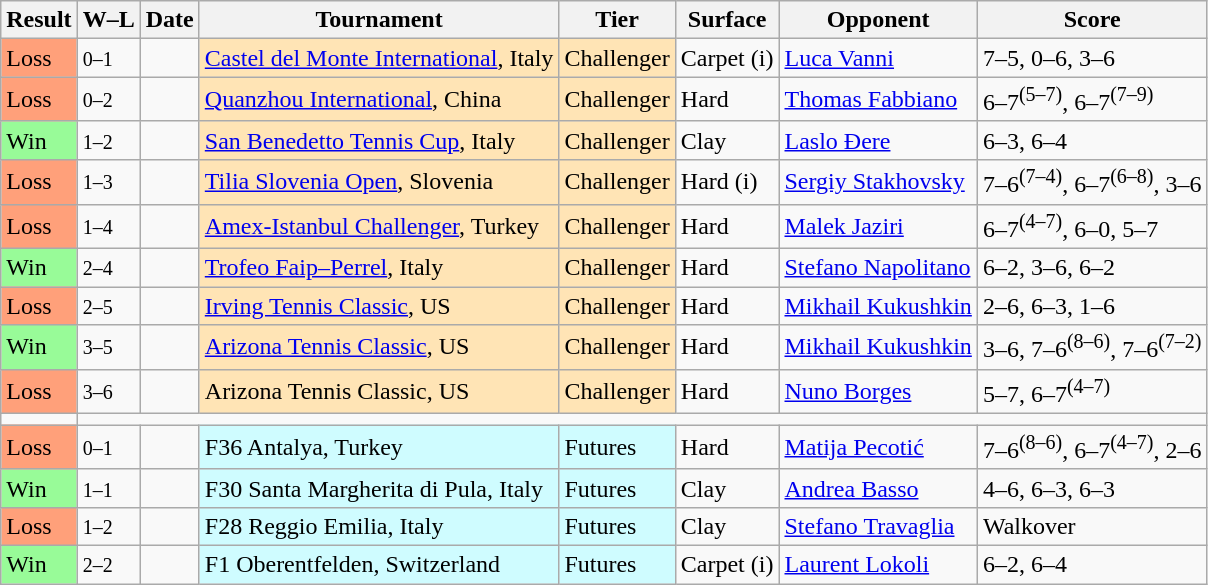<table class="sortable wikitable">
<tr>
<th>Result</th>
<th class="unsortable">W–L</th>
<th>Date</th>
<th>Tournament</th>
<th>Tier</th>
<th>Surface</th>
<th>Opponent</th>
<th class="unsortable">Score</th>
</tr>
<tr>
<td bgcolor=FFA07A>Loss</td>
<td><small>0–1</small></td>
<td><a href='#'></a></td>
<td style="background:moccasin;"><a href='#'>Castel del Monte International</a>, Italy</td>
<td style="background:moccasin;">Challenger</td>
<td>Carpet (i)</td>
<td> <a href='#'>Luca Vanni</a></td>
<td>7–5, 0–6, 3–6</td>
</tr>
<tr>
<td bgcolor=FFA07A>Loss</td>
<td><small>0–2</small></td>
<td><a href='#'></a></td>
<td style="background:moccasin;"><a href='#'>Quanzhou International</a>, China</td>
<td style="background:moccasin;">Challenger</td>
<td>Hard</td>
<td> <a href='#'>Thomas Fabbiano</a></td>
<td>6–7<sup>(5–7)</sup>, 6–7<sup>(7–9)</sup></td>
</tr>
<tr>
<td bgcolor=98FB98>Win</td>
<td><small>1–2</small></td>
<td><a href='#'></a></td>
<td style="background:moccasin;"><a href='#'>San Benedetto Tennis Cup</a>, Italy</td>
<td style="background:moccasin;">Challenger</td>
<td>Clay</td>
<td> <a href='#'>Laslo Đere</a></td>
<td>6–3, 6–4</td>
</tr>
<tr>
<td bgcolor=FFA07A>Loss</td>
<td><small>1–3</small></td>
<td><a href='#'></a></td>
<td style="background:moccasin;"><a href='#'>Tilia Slovenia Open</a>, Slovenia</td>
<td style="background:moccasin;">Challenger</td>
<td>Hard (i)</td>
<td> <a href='#'>Sergiy Stakhovsky</a></td>
<td>7–6<sup>(7–4)</sup>, 6–7<sup>(6–8)</sup>, 3–6</td>
</tr>
<tr>
<td bgcolor=FFA07A>Loss</td>
<td><small>1–4</small></td>
<td><a href='#'></a></td>
<td style="background:moccasin;"><a href='#'>Amex-Istanbul Challenger</a>, Turkey</td>
<td style="background:moccasin;">Challenger</td>
<td>Hard</td>
<td> <a href='#'>Malek Jaziri</a></td>
<td>6–7<sup>(4–7)</sup>, 6–0, 5–7</td>
</tr>
<tr>
<td bgcolor=98FB98>Win</td>
<td><small>2–4</small></td>
<td><a href='#'></a></td>
<td style="background:moccasin;"><a href='#'>Trofeo Faip–Perrel</a>, Italy</td>
<td style="background:moccasin;">Challenger</td>
<td>Hard</td>
<td> <a href='#'>Stefano Napolitano</a></td>
<td>6–2, 3–6, 6–2</td>
</tr>
<tr>
<td bgcolor=FFA07A>Loss</td>
<td><small>2–5</small></td>
<td><a href='#'></a></td>
<td style="background:moccasin;"><a href='#'>Irving Tennis Classic</a>, US</td>
<td style="background:moccasin;">Challenger</td>
<td>Hard</td>
<td> <a href='#'>Mikhail Kukushkin</a></td>
<td>2–6, 6–3, 1–6</td>
</tr>
<tr>
<td bgcolor=98fb98>Win</td>
<td><small>3–5</small></td>
<td><a href='#'></a></td>
<td style="background:moccasin;"><a href='#'>Arizona Tennis Classic</a>, US</td>
<td style="background:moccasin;">Challenger</td>
<td>Hard</td>
<td> <a href='#'>Mikhail Kukushkin</a></td>
<td>3–6, 7–6<sup>(8–6)</sup>, 7–6<sup>(7–2)</sup></td>
</tr>
<tr>
<td bgcolor=ffa07a>Loss</td>
<td><small>3–6</small></td>
<td><a href='#'></a></td>
<td style="background:moccasin;">Arizona Tennis Classic, US</td>
<td style="background:moccasin;">Challenger</td>
<td>Hard</td>
<td> <a href='#'>Nuno Borges</a></td>
<td>5–7, 6–7<sup>(4–7)</sup></td>
</tr>
<tr>
<td></td>
</tr>
<tr>
<td bgcolor=FFA07A>Loss</td>
<td><small>0–1</small></td>
<td></td>
<td style="background:#cffcff;">F36 Antalya, Turkey</td>
<td style="background:#cffcff;">Futures</td>
<td>Hard</td>
<td> <a href='#'>Matija Pecotić</a></td>
<td>7–6<sup>(8–6)</sup>, 6–7<sup>(4–7)</sup>, 2–6</td>
</tr>
<tr>
<td bgcolor=98FB98>Win</td>
<td><small>1–1</small></td>
<td></td>
<td style="background:#cffcff;">F30 Santa Margherita di Pula, Italy</td>
<td style="background:#cffcff;">Futures</td>
<td>Clay</td>
<td> <a href='#'>Andrea Basso</a></td>
<td>4–6, 6–3, 6–3</td>
</tr>
<tr>
<td bgcolor=FFA07A>Loss</td>
<td><small>1–2</small></td>
<td></td>
<td style="background:#cffcff;">F28 Reggio Emilia, Italy</td>
<td style="background:#cffcff;">Futures</td>
<td>Clay</td>
<td> <a href='#'>Stefano Travaglia</a></td>
<td>Walkover</td>
</tr>
<tr>
<td bgcolor=98FB98>Win</td>
<td><small>2–2</small></td>
<td></td>
<td style="background:#cffcff;">F1 Oberentfelden, Switzerland</td>
<td style="background:#cffcff;">Futures</td>
<td>Carpet (i)</td>
<td> <a href='#'>Laurent Lokoli</a></td>
<td>6–2, 6–4</td>
</tr>
</table>
